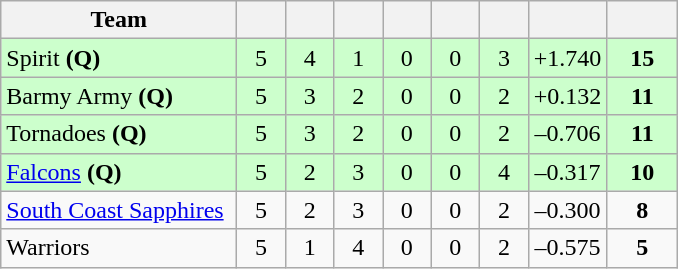<table class="wikitable" style="text-align:center">
<tr>
<th width="150">Team</th>
<th width="25"></th>
<th width="25"></th>
<th width="25"></th>
<th width="25"></th>
<th width="25"></th>
<th width="25"></th>
<th width="40"></th>
<th width="40"></th>
</tr>
<tr style="background:#cfc">
<td style="text-align:left">Spirit <strong>(Q)</strong></td>
<td>5</td>
<td>4</td>
<td>1</td>
<td>0</td>
<td>0</td>
<td>3</td>
<td>+1.740</td>
<td><strong>15</strong></td>
</tr>
<tr style="background:#cfc">
<td style="text-align:left">Barmy Army <strong>(Q)</strong></td>
<td>5</td>
<td>3</td>
<td>2</td>
<td>0</td>
<td>0</td>
<td>2</td>
<td>+0.132</td>
<td><strong>11</strong></td>
</tr>
<tr style="background:#cfc">
<td style="text-align:left">Tornadoes <strong>(Q)</strong></td>
<td>5</td>
<td>3</td>
<td>2</td>
<td>0</td>
<td>0</td>
<td>2</td>
<td>–0.706</td>
<td><strong>11</strong></td>
</tr>
<tr style="background:#cfc">
<td style="text-align:left"><a href='#'>Falcons</a> <strong>(Q)</strong></td>
<td>5</td>
<td>2</td>
<td>3</td>
<td>0</td>
<td>0</td>
<td>4</td>
<td>–0.317</td>
<td><strong>10</strong></td>
</tr>
<tr>
<td style="text-align:left"><a href='#'>South Coast Sapphires</a></td>
<td>5</td>
<td>2</td>
<td>3</td>
<td>0</td>
<td>0</td>
<td>2</td>
<td>–0.300</td>
<td><strong>8</strong></td>
</tr>
<tr>
<td style="text-align:left">Warriors</td>
<td>5</td>
<td>1</td>
<td>4</td>
<td>0</td>
<td>0</td>
<td>2</td>
<td>–0.575</td>
<td><strong>5</strong></td>
</tr>
</table>
